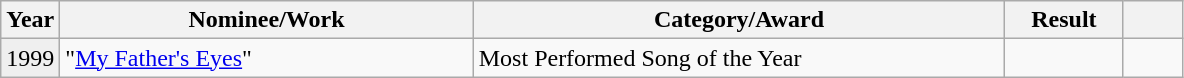<table class="wikitable">
<tr>
<th width=5%>Year</th>
<th width=35%>Nominee/Work</th>
<th width=45%>Category/Award</th>
<th width=10%>Result</th>
<th width=5%></th>
</tr>
<tr>
<td bgcolor="#efefef">1999</td>
<td>"<a href='#'>My Father's Eyes</a>"</td>
<td>Most Performed Song of the Year</td>
<td></td>
<td style="text-align:center;"></td>
</tr>
</table>
